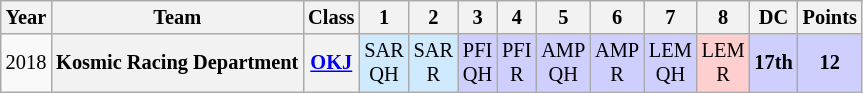<table class="wikitable" style="text-align:center; font-size:85%">
<tr>
<th>Year</th>
<th>Team</th>
<th>Class</th>
<th>1</th>
<th>2</th>
<th>3</th>
<th>4</th>
<th>5</th>
<th>6</th>
<th>7</th>
<th>8</th>
<th>DC</th>
<th>Points</th>
</tr>
<tr>
<td>2018</td>
<th>Kosmic Racing Department</th>
<th><a href='#'>OKJ</a></th>
<td style="background:#CFEAFF;">SAR<br>QH<br></td>
<td style="background:#CFEAFF;">SAR<br>R<br></td>
<td style="background:#CFCFFF;">PFI<br>QH<br></td>
<td style="background:#CFCFFF;">PFI<br>R<br></td>
<td style="background:#CFCFFF;">AMP<br>QH<br></td>
<td style="background:#CFCFFF;">AMP<br>R<br></td>
<td style="background:#CFCFFF;">LEM<br>QH<br></td>
<td style="background:#FFCFCF;">LEM<br>R<br></td>
<th style="background:#CFCFFF;">17th</th>
<th style="background:#CFCFFF;">12</th>
</tr>
</table>
